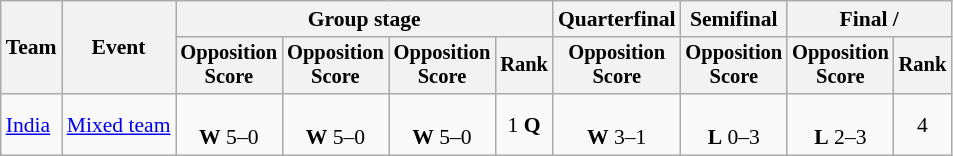<table class=wikitable style=font-size:90%;text-align:center>
<tr>
<th rowspan=2>Team</th>
<th rowspan=2>Event</th>
<th colspan=4>Group stage</th>
<th>Quarterfinal</th>
<th>Semifinal</th>
<th colspan=2>Final / </th>
</tr>
<tr style=font-size:95%>
<th>Opposition<br>Score</th>
<th>Opposition<br>Score</th>
<th>Opposition<br>Score</th>
<th>Rank</th>
<th>Opposition<br>Score</th>
<th>Opposition<br>Score</th>
<th>Opposition<br>Score</th>
<th>Rank</th>
</tr>
<tr>
<td align=left><a href='#'>India</a></td>
<td align=left><a href='#'>Mixed team</a></td>
<td><br><strong>W</strong> 5–0</td>
<td><br><strong>W</strong> 5–0</td>
<td><br><strong>W</strong> 5–0</td>
<td>1 <strong>Q</strong></td>
<td><br><strong>W</strong> 3–1</td>
<td><br><strong>L</strong> 0–3</td>
<td><br><strong>L</strong> 2–3</td>
<td>4</td>
</tr>
</table>
